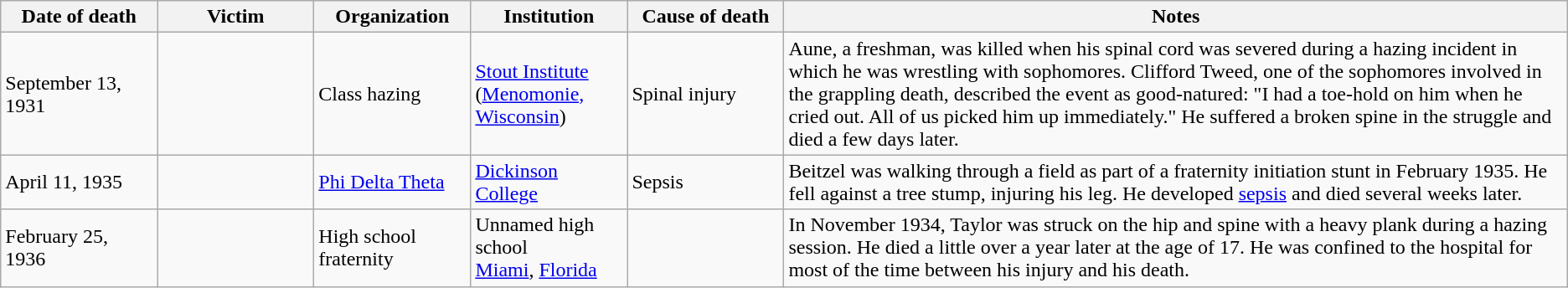<table class="wikitable sortable">
<tr>
<th width=10%>Date of death</th>
<th width=10%>Victim</th>
<th width=10%>Organization</th>
<th width=10%>Institution<br></th>
<th width=10%>Cause of death</th>
<th width=50%>Notes</th>
</tr>
<tr>
<td>September 13, 1931</td>
<td></td>
<td>Class hazing</td>
<td><a href='#'>Stout Institute</a><br>(<a href='#'>Menomonie, Wisconsin</a>)</td>
<td>Spinal injury</td>
<td>Aune, a freshman, was killed when his spinal cord was severed during a hazing incident in which he was wrestling with sophomores. Clifford Tweed, one of the sophomores involved in the grappling death, described the event as good-natured: "I had a toe-hold on him when he cried out. All of us picked him up immediately." He suffered a broken spine in the struggle and died a few days later.</td>
</tr>
<tr>
<td>April 11, 1935</td>
<td></td>
<td><a href='#'>Phi Delta Theta</a></td>
<td><a href='#'>Dickinson College</a></td>
<td>Sepsis</td>
<td>Beitzel was walking through a field as part of a fraternity initiation stunt in February 1935. He fell against a tree stump, injuring his leg. He developed <a href='#'>sepsis</a> and died several weeks later.</td>
</tr>
<tr>
<td>February 25, 1936</td>
<td></td>
<td>High school fraternity</td>
<td>Unnamed high school<br><a href='#'>Miami</a>, <a href='#'>Florida</a></td>
<td></td>
<td>In November 1934, Taylor was struck on the hip and spine with a heavy plank during a hazing session. He died a little over a year later at the age of 17. He was confined to the hospital for most of the time between his injury and his death.</td>
</tr>
</table>
